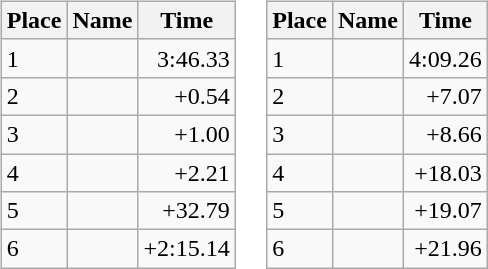<table border="0">
<tr>
<td valign="top"><br><table class="wikitable">
<tr>
<th>Place</th>
<th>Name</th>
<th>Time</th>
</tr>
<tr>
<td>1</td>
<td></td>
<td align="right">3:46.33</td>
</tr>
<tr>
<td>2</td>
<td></td>
<td align="right">+0.54</td>
</tr>
<tr>
<td>3</td>
<td></td>
<td align="right">+1.00</td>
</tr>
<tr>
<td>4</td>
<td></td>
<td align="right">+2.21</td>
</tr>
<tr>
<td>5</td>
<td></td>
<td align="right">+32.79</td>
</tr>
<tr>
<td>6</td>
<td></td>
<td align="right">+2:15.14</td>
</tr>
</table>
</td>
<td valign="top"><br><table class="wikitable">
<tr>
<th>Place</th>
<th>Name</th>
<th>Time</th>
</tr>
<tr>
<td>1</td>
<td></td>
<td align="right">4:09.26</td>
</tr>
<tr>
<td>2</td>
<td></td>
<td align="right">+7.07</td>
</tr>
<tr>
<td>3</td>
<td></td>
<td align="right">+8.66</td>
</tr>
<tr>
<td>4</td>
<td></td>
<td align="right">+18.03</td>
</tr>
<tr>
<td>5</td>
<td></td>
<td align="right">+19.07</td>
</tr>
<tr>
<td>6</td>
<td></td>
<td align="right">+21.96</td>
</tr>
</table>
</td>
</tr>
</table>
